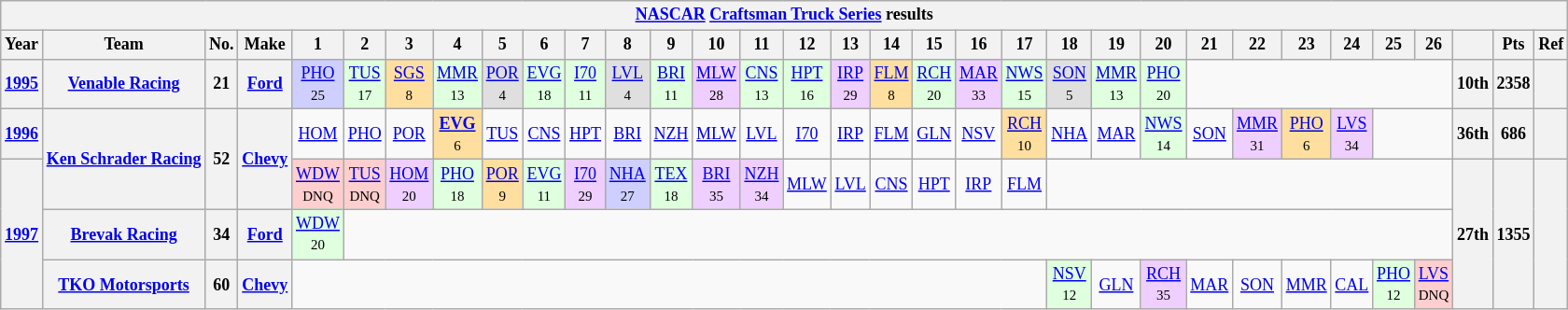<table class="wikitable" style="text-align:center; font-size:75%">
<tr>
<th colspan=45><a href='#'>NASCAR</a> <a href='#'>Craftsman Truck Series</a> results</th>
</tr>
<tr>
<th>Year</th>
<th>Team</th>
<th>No.</th>
<th>Make</th>
<th>1</th>
<th>2</th>
<th>3</th>
<th>4</th>
<th>5</th>
<th>6</th>
<th>7</th>
<th>8</th>
<th>9</th>
<th>10</th>
<th>11</th>
<th>12</th>
<th>13</th>
<th>14</th>
<th>15</th>
<th>16</th>
<th>17</th>
<th>18</th>
<th>19</th>
<th>20</th>
<th>21</th>
<th>22</th>
<th>23</th>
<th>24</th>
<th>25</th>
<th>26</th>
<th></th>
<th>Pts</th>
<th>Ref</th>
</tr>
<tr>
<th><a href='#'>1995</a></th>
<th><a href='#'>Venable Racing</a></th>
<th>21</th>
<th><a href='#'>Ford</a></th>
<td bgcolor="CFCFFF"><a href='#'>PHO</a><br><small>25</small></td>
<td bgcolor="DFFFDF"><a href='#'>TUS</a><br><small>17</small></td>
<td bgcolor="FFDF9F"><a href='#'>SGS</a><br><small>8</small></td>
<td bgcolor="DFFFDF"><a href='#'>MMR</a><br><small>13</small></td>
<td bgcolor="DFDFDF"><a href='#'>POR</a><br><small>4</small></td>
<td bgcolor="DFFFDF"><a href='#'>EVG</a><br><small>18</small></td>
<td bgcolor="DFFFDF"><a href='#'>I70</a><br><small>11</small></td>
<td bgcolor="DFDFDF"><a href='#'>LVL</a><br><small>4</small></td>
<td bgcolor="DFFFDF"><a href='#'>BRI</a><br><small>11</small></td>
<td bgcolor="EFCFFF"><a href='#'>MLW</a><br><small>28</small></td>
<td bgcolor="DFFFDF"><a href='#'>CNS</a><br><small>13</small></td>
<td bgcolor="DFFFDF"><a href='#'>HPT</a><br><small>16</small></td>
<td bgcolor="EFCFFF"><a href='#'>IRP</a><br><small>29</small></td>
<td bgcolor="FFDF9F"><a href='#'>FLM</a><br><small>8</small></td>
<td bgcolor="DFFFDF"><a href='#'>RCH</a><br><small>20</small></td>
<td bgcolor="EFCFFF"><a href='#'>MAR</a><br><small>33</small></td>
<td bgcolor="DFFFDF"><a href='#'>NWS</a><br><small>15</small></td>
<td bgcolor="DFDFDF"><a href='#'>SON</a><br><small>5</small></td>
<td bgcolor="DFFFDF"><a href='#'>MMR</a><br><small>13</small></td>
<td bgcolor="DFFFDF"><a href='#'>PHO</a><br><small>20</small></td>
<td colspan=6></td>
<th>10th</th>
<th>2358</th>
<th></th>
</tr>
<tr>
<th><a href='#'>1996</a></th>
<th rowspan=2><a href='#'>Ken Schrader Racing</a></th>
<th rowspan=2>52</th>
<th rowspan=2><a href='#'>Chevy</a></th>
<td><a href='#'>HOM</a></td>
<td><a href='#'>PHO</a></td>
<td><a href='#'>POR</a></td>
<td bgcolor="FFDF9F"><strong><a href='#'>EVG</a></strong><br><small>6</small></td>
<td><a href='#'>TUS</a></td>
<td><a href='#'>CNS</a></td>
<td><a href='#'>HPT</a></td>
<td><a href='#'>BRI</a></td>
<td><a href='#'>NZH</a></td>
<td><a href='#'>MLW</a></td>
<td><a href='#'>LVL</a></td>
<td><a href='#'>I70</a></td>
<td><a href='#'>IRP</a></td>
<td><a href='#'>FLM</a></td>
<td><a href='#'>GLN</a></td>
<td><a href='#'>NSV</a></td>
<td bgcolor="FFDF9F"><a href='#'>RCH</a><br><small>10</small></td>
<td><a href='#'>NHA</a></td>
<td><a href='#'>MAR</a></td>
<td bgcolor="DFFFDF"><a href='#'>NWS</a><br><small>14</small></td>
<td><a href='#'>SON</a></td>
<td bgcolor="EFCFFF"><a href='#'>MMR</a><br><small>31</small></td>
<td bgcolor="FFDF9F"><a href='#'>PHO</a><br><small>6</small></td>
<td bgcolor="EFCFFF"><a href='#'>LVS</a><br><small>34</small></td>
<td colspan=2></td>
<th>36th</th>
<th>686</th>
<th></th>
</tr>
<tr>
<th rowspan=3><a href='#'>1997</a></th>
<td bgcolor="FFCFCF"><a href='#'>WDW</a><br><small>DNQ</small></td>
<td bgcolor="FFCFCF"><a href='#'>TUS</a><br><small>DNQ</small></td>
<td bgcolor="EFCFFF"><a href='#'>HOM</a><br><small>20</small></td>
<td bgcolor="DFFFDF"><a href='#'>PHO</a><br><small>18</small></td>
<td bgcolor="FFDF9F"><a href='#'>POR</a><br><small>9</small></td>
<td bgcolor="DFFFDF"><a href='#'>EVG</a><br><small>11</small></td>
<td bgcolor="EFCFFF"><a href='#'>I70</a><br><small>29</small></td>
<td bgcolor="CFCFFF"><a href='#'>NHA</a><br><small>27</small></td>
<td bgcolor="DFFFDF"><a href='#'>TEX</a><br><small>18</small></td>
<td bgcolor="EFCFFF"><a href='#'>BRI</a><br><small>35</small></td>
<td bgcolor="EFCFFF"><a href='#'>NZH</a><br><small>34</small></td>
<td><a href='#'>MLW</a></td>
<td><a href='#'>LVL</a></td>
<td><a href='#'>CNS</a></td>
<td><a href='#'>HPT</a></td>
<td><a href='#'>IRP</a></td>
<td><a href='#'>FLM</a></td>
<td colspan=9></td>
<th rowspan=3>27th</th>
<th rowspan=3>1355</th>
<th rowspan=3></th>
</tr>
<tr>
<th><a href='#'>Brevak Racing</a></th>
<th>34</th>
<th><a href='#'>Ford</a></th>
<td bgcolor="DFFFDF"><a href='#'>WDW</a><br><small>20</small></td>
<td colspan=25></td>
</tr>
<tr>
<th><a href='#'>TKO Motorsports</a></th>
<th>60</th>
<th><a href='#'>Chevy</a></th>
<td colspan=17></td>
<td bgcolor="DFFFDF"><a href='#'>NSV</a><br><small>12</small></td>
<td><a href='#'>GLN</a></td>
<td bgcolor="EFCFFF"><a href='#'>RCH</a><br><small>35</small></td>
<td><a href='#'>MAR</a></td>
<td><a href='#'>SON</a></td>
<td><a href='#'>MMR</a></td>
<td><a href='#'>CAL</a></td>
<td bgcolor="DFFFDF"><a href='#'>PHO</a><br><small>12</small></td>
<td bgcolor="FFCFCF"><a href='#'>LVS</a><br><small>DNQ</small></td>
</tr>
</table>
